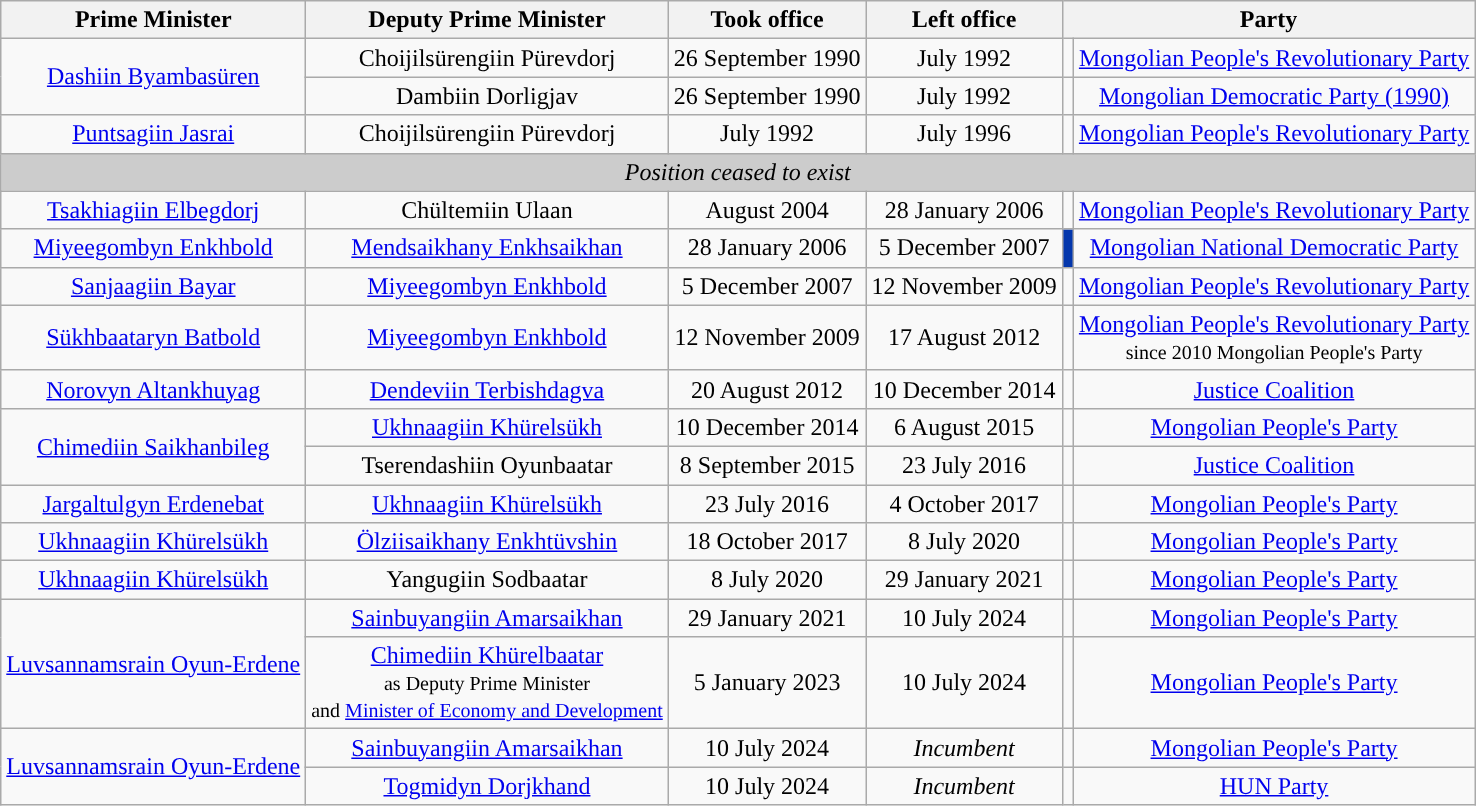<table class="wikitable">
<tr>
<th>Prime Minister</th>
<th>Deputy Prime Minister</th>
<th>Took office</th>
<th>Left office</th>
<th colspan="2" scope="col">Party</th>
</tr>
<tr style="text-align: center;">
<td rowspan="2"><a href='#'>Dashiin Byambasüren</a></td>
<td>Choijilsürengiin Pürevdorj</td>
<td>26 September 1990</td>
<td>July 1992</td>
<td style="background:"></td>
<td><a href='#'>Mongolian People's Revolutionary Party</a></td>
</tr>
<tr style="text-align: center;">
<td>Dambiin Dorligjav</td>
<td>26 September 1990</td>
<td>July 1992</td>
<td style="background:"></td>
<td><a href='#'>Mongolian Democratic Party (1990)</a></td>
</tr>
<tr style="text-align: center;">
<td><a href='#'>Puntsagiin Jasrai</a></td>
<td>Choijilsürengiin Pürevdorj</td>
<td>July 1992</td>
<td>July 1996</td>
<td style="background:"></td>
<td><a href='#'>Mongolian People's Revolutionary Party</a></td>
</tr>
<tr style="text-align: center;">
<td colspan="6" style="background:#ccc;"><em>Position ceased to exist</em></td>
</tr>
<tr style="text-align: center;">
<td><a href='#'>Tsakhiagiin Elbegdorj</a></td>
<td>Chültemiin Ulaan</td>
<td>August 2004</td>
<td>28 January 2006</td>
<td style="background:"></td>
<td><a href='#'>Mongolian People's Revolutionary Party</a></td>
</tr>
<tr style="text-align: center;">
<td><a href='#'>Miyeegombyn Enkhbold</a></td>
<td><a href='#'>Mendsaikhany Enkhsaikhan</a></td>
<td>28 January 2006</td>
<td>5 December 2007</td>
<td style="background:#0437AC;"></td>
<td><a href='#'>Mongolian National Democratic Party</a></td>
</tr>
<tr style="text-align: center;">
<td><a href='#'>Sanjaagiin Bayar</a></td>
<td><a href='#'>Miyeegombyn Enkhbold</a></td>
<td>5 December 2007</td>
<td>12 November 2009</td>
<td style="background:"></td>
<td><a href='#'>Mongolian People's Revolutionary Party</a></td>
</tr>
<tr style="text-align: center;">
<td><a href='#'>Sükhbaataryn Batbold</a></td>
<td><a href='#'>Miyeegombyn Enkhbold</a></td>
<td>12 November 2009</td>
<td>17 August 2012</td>
<td style="background:"></td>
<td><a href='#'>Mongolian People's Revolutionary Party</a><br><small>since 2010 Mongolian People's Party</small></td>
</tr>
<tr style="text-align: center;">
<td><a href='#'>Norovyn Altankhuyag</a></td>
<td><a href='#'>Dendeviin Terbishdagva</a></td>
<td>20 August 2012</td>
<td>10 December 2014</td>
<td style="background:"></td>
<td><a href='#'>Justice Coalition</a></td>
</tr>
<tr style="text-align: center;">
<td rowspan="2"><a href='#'>Chimediin Saikhanbileg</a></td>
<td><a href='#'>Ukhnaagiin Khürelsükh</a></td>
<td>10 December 2014</td>
<td>6 August 2015</td>
<td style="background:"></td>
<td><a href='#'>Mongolian People's Party</a></td>
</tr>
<tr style="text-align: center;">
<td>Tserendashiin Oyunbaatar</td>
<td>8 September 2015</td>
<td>23 July 2016</td>
<td style="background:"></td>
<td><a href='#'>Justice Coalition</a></td>
</tr>
<tr style="text-align: center;">
<td><a href='#'>Jargaltulgyn Erdenebat</a></td>
<td><a href='#'>Ukhnaagiin Khürelsükh</a></td>
<td>23 July 2016</td>
<td>4 October 2017</td>
<td style="background:"></td>
<td><a href='#'>Mongolian People's Party</a></td>
</tr>
<tr style="text-align: center;">
<td><a href='#'>Ukhnaagiin Khürelsükh</a></td>
<td><a href='#'>Ölziisaikhany Enkhtüvshin</a></td>
<td>18 October 2017</td>
<td>8 July 2020</td>
<td style="background:"></td>
<td><a href='#'>Mongolian People's Party</a></td>
</tr>
<tr style="text-align: center;">
<td><a href='#'>Ukhnaagiin Khürelsükh</a></td>
<td>Yangugiin Sodbaatar</td>
<td>8 July 2020</td>
<td>29 January 2021</td>
<td style="background:"></td>
<td><a href='#'>Mongolian People's Party</a></td>
</tr>
<tr style="text-align: center;">
<td rowspan="2"><a href='#'>Luvsannamsrain Oyun-Erdene</a></td>
<td><a href='#'>Sainbuyangiin Amarsaikhan</a></td>
<td>29 January 2021</td>
<td>10 July 2024</td>
<td style="background:"></td>
<td><a href='#'>Mongolian People's Party</a></td>
</tr>
<tr style="text-align: center;">
<td><a href='#'>Chimediin Khürelbaatar</a><br><small>as Deputy Prime Minister<br>and <a href='#'>Minister of Economy and Development</a></small></td>
<td>5 January 2023</td>
<td>10 July 2024</td>
<td style="background:"></td>
<td><a href='#'>Mongolian People's Party</a></td>
</tr>
<tr style="text-align: center;">
<td rowspan="2"><a href='#'>Luvsannamsrain Oyun-Erdene</a></td>
<td><a href='#'>Sainbuyangiin Amarsaikhan</a></td>
<td>10 July 2024</td>
<td><em>Incumbent</em></td>
<td style="background:"></td>
<td><a href='#'>Mongolian People's Party</a></td>
</tr>
<tr style="text-align: center;">
<td><a href='#'>Togmidyn Dorjkhand</a></td>
<td>10 July 2024</td>
<td><em>Incumbent</em></td>
<td style="background:"></td>
<td><a href='#'>HUN Party</a></td>
</tr>
</table>
